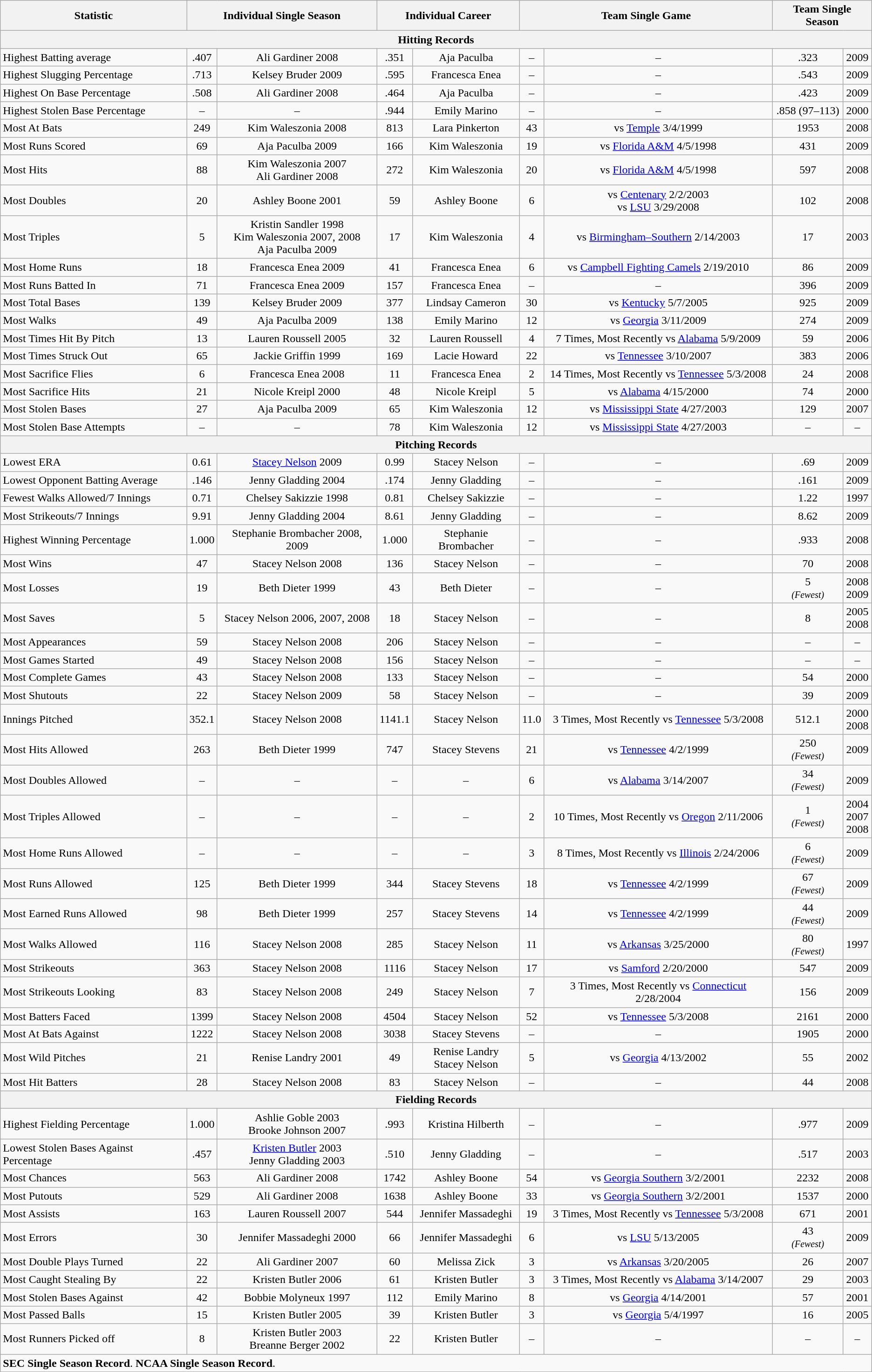<table class="wikitable">
<tr>
<th>Statistic</th>
<th colspan=2>Individual Single Season</th>
<th colspan=2>Individual Career</th>
<th colspan=2>Team Single Game</th>
<th colspan=2>Team Single Season</th>
</tr>
<tr align=left style="background: #E9E9E9;">
<th colspan=9>Hitting Records</th>
</tr>
<tr align=center>
<td align=left>Highest Batting average</td>
<td>.407</td>
<td>Ali Gardiner 2008</td>
<td>.351</td>
<td>Aja Paculba</td>
<td>–</td>
<td>–</td>
<td>.323</td>
<td>2009</td>
</tr>
<tr align=center>
<td align=left>Highest Slugging Percentage</td>
<td>.713</td>
<td>Kelsey Bruder 2009</td>
<td>.595</td>
<td>Francesca Enea</td>
<td>–</td>
<td>–</td>
<td>.543</td>
<td>2009</td>
</tr>
<tr align=center>
<td align=left>Highest On Base Percentage</td>
<td>.508</td>
<td>Ali Gardiner 2008</td>
<td>.464</td>
<td>Aja Paculba</td>
<td>–</td>
<td>–</td>
<td>.423</td>
<td>2009</td>
</tr>
<tr align=center>
<td align=left>Highest Stolen Base Percentage</td>
<td>–</td>
<td>–</td>
<td>.944</td>
<td>Emily Marino</td>
<td>–</td>
<td>–</td>
<td>.858 (97–113)</td>
<td>2000</td>
</tr>
<tr align=center>
<td align=left>Most At Bats</td>
<td>249</td>
<td>Kim Waleszonia 2008</td>
<td>813</td>
<td>Lara Pinkerton</td>
<td>43</td>
<td>vs <a href='#'>Temple</a> 3/4/1999</td>
<td>1953</td>
<td>2008</td>
</tr>
<tr align=center>
<td align=left>Most Runs Scored</td>
<td>69</td>
<td>Aja Paculba 2009</td>
<td>166</td>
<td>Kim Waleszonia</td>
<td>19</td>
<td>vs <a href='#'>Florida A&M</a> 4/5/1998</td>
<td>431</td>
<td>2009</td>
</tr>
<tr align=center>
<td align=left>Most Hits</td>
<td>88</td>
<td>Kim Waleszonia 2007<br>Ali Gardiner 2008</td>
<td>272</td>
<td>Kim Waleszonia</td>
<td>20</td>
<td>vs <a href='#'>Florida A&M</a> 4/5/1998</td>
<td>597</td>
<td>2008</td>
</tr>
<tr align=center>
<td align=left>Most Doubles</td>
<td>20</td>
<td>Ashley Boone 2001</td>
<td>59</td>
<td>Ashley Boone</td>
<td>6</td>
<td>vs <a href='#'>Centenary</a> 2/2/2003<br>vs <a href='#'>LSU</a> 3/29/2008</td>
<td>102</td>
<td>2008</td>
</tr>
<tr align=center>
<td align=left>Most Triples</td>
<td>5</td>
<td>Kristin Sandler 1998<br>Kim Waleszonia 2007, 2008<br>Aja Paculba 2009</td>
<td>17</td>
<td>Kim Waleszonia</td>
<td>4</td>
<td>vs <a href='#'>Birmingham–Southern</a> 2/14/2003</td>
<td>17</td>
<td>2003</td>
</tr>
<tr align=center>
<td align=left>Most Home Runs</td>
<td>18</td>
<td>Francesca Enea 2009</td>
<td>41</td>
<td>Francesca Enea</td>
<td>6</td>
<td>vs <a href='#'>Campbell Fighting Camels</a> 2/19/2010</td>
<td>86 </td>
<td>2009</td>
</tr>
<tr align=center>
<td align=left>Most Runs Batted In</td>
<td>71</td>
<td>Francesca Enea 2009</td>
<td>157</td>
<td>Francesca Enea</td>
<td>–</td>
<td>–</td>
<td>396</td>
<td>2009</td>
</tr>
<tr align=center>
<td align=left>Most Total Bases</td>
<td>139</td>
<td>Kelsey Bruder 2009</td>
<td>377</td>
<td>Lindsay Cameron</td>
<td>30</td>
<td>vs <a href='#'>Kentucky</a> 5/7/2005</td>
<td>925</td>
<td>2009</td>
</tr>
<tr align=center>
<td align=left>Most Walks</td>
<td>49</td>
<td>Aja Paculba 2009</td>
<td>138</td>
<td>Emily Marino</td>
<td>12</td>
<td>vs <a href='#'>Georgia</a> 3/11/2009</td>
<td>274</td>
<td>2009</td>
</tr>
<tr align=center>
<td align=left>Most Times Hit By Pitch</td>
<td>13</td>
<td>Lauren Roussell 2005</td>
<td>32</td>
<td>Lauren Roussell</td>
<td>4</td>
<td>7 Times, Most Recently vs <a href='#'>Alabama</a> 5/9/2009</td>
<td>59</td>
<td>2006</td>
</tr>
<tr align=center>
<td align=left>Most Times Struck Out</td>
<td>65</td>
<td>Jackie Griffin 1999</td>
<td>169</td>
<td>Lacie Howard</td>
<td>22</td>
<td>vs <a href='#'>Tennessee</a> 3/10/2007</td>
<td>383</td>
<td>2006</td>
</tr>
<tr align=center>
<td align=left>Most Sacrifice Flies</td>
<td>6</td>
<td>Francesca Enea 2008</td>
<td>11</td>
<td>Francesca Enea</td>
<td>2</td>
<td>14 Times, Most Recently vs <a href='#'>Tennessee</a> 5/3/2008</td>
<td>24</td>
<td>2008</td>
</tr>
<tr align=center>
<td align=left>Most Sacrifice Hits</td>
<td>21</td>
<td>Nicole Kreipl 2000</td>
<td>48</td>
<td>Nicole Kreipl</td>
<td>5</td>
<td>vs <a href='#'>Alabama</a> 4/15/2000</td>
<td>74</td>
<td>2000</td>
</tr>
<tr align=center>
<td align=left>Most Stolen Bases</td>
<td>27</td>
<td>Aja Paculba 2009</td>
<td>65</td>
<td>Kim Waleszonia</td>
<td>12</td>
<td>vs <a href='#'>Mississippi State</a> 4/27/2003</td>
<td>129</td>
<td>2007</td>
</tr>
<tr align=center>
<td align=left>Most Stolen Base Attempts</td>
<td>–</td>
<td>–</td>
<td>78</td>
<td>Kim Waleszonia</td>
<td>12</td>
<td>vs <a href='#'>Mississippi State</a> 4/27/2003</td>
<td>–</td>
<td>–</td>
</tr>
<tr align=left style="background: #E9E9E9;">
<th colspan=9>Pitching Records</th>
</tr>
<tr align=center>
<td align=left>Lowest ERA</td>
<td>0.61</td>
<td><a href='#'>Stacey Nelson</a> 2009</td>
<td>0.99</td>
<td>Stacey Nelson</td>
<td>–</td>
<td>–</td>
<td>.69</td>
<td>2009</td>
</tr>
<tr align=center>
<td align=left>Lowest Opponent Batting Average</td>
<td>.146</td>
<td>Jenny Gladding 2004</td>
<td>.174</td>
<td>Jenny Gladding</td>
<td>–</td>
<td>–</td>
<td>.161</td>
<td>2009</td>
</tr>
<tr align=center>
<td align=left>Fewest Walks Allowed/7 Innings</td>
<td>0.71</td>
<td>Chelsey Sakizzie 1998</td>
<td>0.81</td>
<td>Chelsey Sakizzie</td>
<td>–</td>
<td>–</td>
<td>1.22</td>
<td>1997</td>
</tr>
<tr align=center>
<td align=left>Most Strikeouts/7 Innings</td>
<td>9.91</td>
<td>Jenny Gladding 2004</td>
<td>8.61</td>
<td>Jenny Gladding</td>
<td>–</td>
<td>–</td>
<td>8.62</td>
<td>2009</td>
</tr>
<tr align=center>
<td align=left>Highest Winning Percentage</td>
<td>1.000</td>
<td>Stephanie Brombacher 2008, 2009</td>
<td>1.000</td>
<td>Stephanie Brombacher</td>
<td>–</td>
<td>–</td>
<td>.933</td>
<td>2008</td>
</tr>
<tr align=center>
<td align=left>Most Wins</td>
<td>47</td>
<td>Stacey Nelson 2008</td>
<td>136</td>
<td>Stacey Nelson</td>
<td>–</td>
<td>–</td>
<td>70 </td>
<td>2008</td>
</tr>
<tr align=center>
<td align=left>Most Losses</td>
<td>19</td>
<td>Beth Dieter 1999</td>
<td>43</td>
<td>Beth Dieter</td>
<td>–</td>
<td>–</td>
<td>5<br><small><em>(Fewest)</em></small></td>
<td>2008<br>2009</td>
</tr>
<tr align=center>
<td align=left>Most Saves</td>
<td>5</td>
<td>Stacey Nelson 2006, 2007, 2008</td>
<td>18</td>
<td>Stacey Nelson</td>
<td>–</td>
<td>–</td>
<td>8</td>
<td>2005<br>2008</td>
</tr>
<tr align=center>
<td align=left>Most Appearances</td>
<td>59</td>
<td>Stacey Nelson 2008</td>
<td>206</td>
<td>Stacey Nelson</td>
<td>–</td>
<td>–</td>
<td>–</td>
<td>–</td>
</tr>
<tr align=center>
<td align=left>Most Games Started</td>
<td>49</td>
<td>Stacey Nelson 2008</td>
<td>156</td>
<td>Stacey Nelson</td>
<td>–</td>
<td>–</td>
<td>–</td>
<td>–</td>
</tr>
<tr align=center>
<td align=left>Most Complete Games</td>
<td>43</td>
<td>Stacey Nelson 2008</td>
<td>133</td>
<td>Stacey Nelson</td>
<td>–</td>
<td>–</td>
<td>54</td>
<td>2000</td>
</tr>
<tr align=center>
<td align=left>Most Shutouts</td>
<td>22</td>
<td>Stacey Nelson 2009</td>
<td>58</td>
<td>Stacey Nelson</td>
<td>–</td>
<td>–</td>
<td>39</td>
<td>2009</td>
</tr>
<tr align=center>
<td align=left>Innings Pitched</td>
<td>352.1</td>
<td>Stacey Nelson 2008</td>
<td>1141.1</td>
<td>Stacey Nelson</td>
<td>11.0</td>
<td>3 Times, Most Recently vs <a href='#'>Tennessee</a> 5/3/2008</td>
<td>512.1</td>
<td>2000<br>2008</td>
</tr>
<tr align=center>
<td align=left>Most Hits Allowed</td>
<td>263</td>
<td>Beth Dieter 1999</td>
<td>747</td>
<td>Stacey Stevens</td>
<td>21</td>
<td>vs <a href='#'>Tennessee</a> 4/2/1999</td>
<td>250<br><small><em>(Fewest)</em></small></td>
<td>2009</td>
</tr>
<tr align=center>
<td align=left>Most Doubles Allowed</td>
<td>–</td>
<td>–</td>
<td>–</td>
<td>–</td>
<td>6</td>
<td>vs <a href='#'>Alabama</a> 3/14/2007</td>
<td>34<br><small><em>(Fewest)</em></small></td>
<td>2009</td>
</tr>
<tr align=center>
<td align=left>Most Triples Allowed</td>
<td>–</td>
<td>–</td>
<td>–</td>
<td>–</td>
<td>2</td>
<td>10 Times, Most Recently vs <a href='#'>Oregon</a> 2/11/2006</td>
<td>1<br><small><em>(Fewest)</em></small></td>
<td>2004<br>2007<br>2008</td>
</tr>
<tr align=center>
<td align=left>Most Home Runs Allowed</td>
<td>–</td>
<td>–</td>
<td>–</td>
<td>–</td>
<td>3</td>
<td>8 Times, Most Recently vs <a href='#'>Illinois</a> 2/24/2006</td>
<td>6<br><small><em>(Fewest)</em></small></td>
<td>2009</td>
</tr>
<tr align=center>
<td align=left>Most Runs Allowed</td>
<td>125</td>
<td>Beth Dieter 1999</td>
<td>344</td>
<td>Stacey Stevens</td>
<td>18</td>
<td>vs <a href='#'>Tennessee</a> 4/2/1999</td>
<td>67<br><small><em>(Fewest)</em></small></td>
<td>2009</td>
</tr>
<tr align=center>
<td align=left>Most Earned Runs Allowed</td>
<td>98</td>
<td>Beth Dieter 1999</td>
<td>257</td>
<td>Stacey Stevens</td>
<td>14</td>
<td>vs <a href='#'>Tennessee</a> 4/2/1999</td>
<td>44<br><small><em>(Fewest)</em></small></td>
<td>2009</td>
</tr>
<tr align=center>
<td align=left>Most Walks Allowed</td>
<td>116</td>
<td>Stacey Nelson 2008</td>
<td>285</td>
<td>Stacey Nelson</td>
<td>11</td>
<td>vs <a href='#'>Arkansas</a> 3/25/2000</td>
<td>80<br><small><em>(Fewest)</em></small></td>
<td>1997</td>
</tr>
<tr align=center>
<td align=left>Most Strikeouts</td>
<td>363</td>
<td>Stacey Nelson 2008</td>
<td>1116</td>
<td>Stacey Nelson</td>
<td>17</td>
<td>vs <a href='#'>Samford</a> 2/20/2000</td>
<td>547</td>
<td>2009</td>
</tr>
<tr align=center>
<td align=left>Most Strikeouts Looking</td>
<td>83</td>
<td>Stacey Nelson 2008</td>
<td>249</td>
<td>Stacey Nelson</td>
<td>7</td>
<td>3 Times, Most Recently vs <a href='#'>Connecticut</a> 2/28/2004</td>
<td>156</td>
<td>2009</td>
</tr>
<tr align=center>
<td align=left>Most Batters Faced</td>
<td>1399</td>
<td>Stacey Nelson 2008</td>
<td>4504</td>
<td>Stacey Nelson</td>
<td>52</td>
<td>vs <a href='#'>Tennessee</a> 5/3/2008</td>
<td>2161</td>
<td>2000</td>
</tr>
<tr align=center>
<td align=left>Most At Bats Against</td>
<td>1222</td>
<td>Stacey Nelson 2008</td>
<td>3038</td>
<td>Stacey Stevens</td>
<td>–</td>
<td>–</td>
<td>1905</td>
<td>2000</td>
</tr>
<tr align=center>
<td align=left>Most Wild Pitches</td>
<td>21</td>
<td>Renise Landry 2001</td>
<td>49</td>
<td>Renise Landry<br>Stacey Nelson</td>
<td>5</td>
<td>vs <a href='#'>Georgia</a> 4/13/2002</td>
<td>55</td>
<td>2002</td>
</tr>
<tr align=center>
<td align=left>Most Hit Batters</td>
<td>28</td>
<td>Stacey Nelson 2008</td>
<td>83</td>
<td>Stacey Nelson</td>
<td>–</td>
<td>–</td>
<td>44</td>
<td>2008</td>
</tr>
<tr align=left style="background: #E9E9E9;">
<th colspan=9>Fielding Records</th>
</tr>
<tr align=center>
<td align=left>Highest Fielding Percentage</td>
<td>1.000</td>
<td>Ashlie Goble 2003<br>Brooke Johnson 2007</td>
<td>.993</td>
<td>Kristina Hilberth</td>
<td>–</td>
<td>–</td>
<td>.977</td>
<td>2009</td>
</tr>
<tr align=center>
<td align=left>Lowest Stolen Bases Against Percentage</td>
<td>.457</td>
<td><a href='#'>Kristen Butler</a> 2003<br>Jenny Gladding 2003</td>
<td>.510</td>
<td>Jenny Gladding</td>
<td>–</td>
<td>–</td>
<td>.517</td>
<td>2003</td>
</tr>
<tr align=center>
<td align=left>Most Chances</td>
<td>563</td>
<td>Ali Gardiner 2008</td>
<td>1742</td>
<td>Ashley Boone</td>
<td>54</td>
<td>vs <a href='#'>Georgia Southern</a> 3/2/2001</td>
<td>2232</td>
<td>2008</td>
</tr>
<tr align=center>
<td align=left>Most Putouts</td>
<td>529</td>
<td>Ali Gardiner 2008</td>
<td>1638</td>
<td>Ashley Boone</td>
<td>33</td>
<td>vs <a href='#'>Georgia Southern</a> 3/2/2001</td>
<td>1537</td>
<td>2000</td>
</tr>
<tr align=center>
<td align=left>Most Assists</td>
<td>163</td>
<td>Lauren Roussell 2007</td>
<td>544</td>
<td>Jennifer Massadeghi</td>
<td>19</td>
<td>3 Times, Most Recently vs <a href='#'>Tennessee</a> 5/3/2008</td>
<td>671</td>
<td>2001</td>
</tr>
<tr align=center>
<td align=left>Most Errors</td>
<td>30</td>
<td>Jennifer Massadeghi 2000</td>
<td>66</td>
<td>Jennifer Massadeghi</td>
<td>6</td>
<td>vs <a href='#'>LSU</a> 5/13/2005</td>
<td>43<br><small><em>(Fewest)</em></small></td>
<td>2009</td>
</tr>
<tr align=center>
<td align=left>Most Double Plays Turned</td>
<td>22</td>
<td>Ali Gardiner 2007</td>
<td>60</td>
<td>Melissa Zick</td>
<td>3</td>
<td>vs <a href='#'>Arkansas</a> 3/20/2005</td>
<td>26</td>
<td>2007</td>
</tr>
<tr align=center>
<td align=left>Most Caught Stealing By</td>
<td>22</td>
<td>Kristen Butler 2006</td>
<td>61</td>
<td>Kristen Butler</td>
<td>3</td>
<td>3 Times, Most Recently vs <a href='#'>Alabama</a> 3/14/2007</td>
<td>29</td>
<td>2003</td>
</tr>
<tr align=center>
<td align=left>Most Stolen Bases Against</td>
<td>42</td>
<td>Bobbie Molyneux 1997</td>
<td>112</td>
<td>Emily Marino</td>
<td>8</td>
<td>vs <a href='#'>Georgia</a> 4/14/2001</td>
<td>57</td>
<td>2001</td>
</tr>
<tr align=center>
<td align=left>Most Passed Balls</td>
<td>15</td>
<td>Kristen Butler 2005</td>
<td>39</td>
<td>Kristen Butler</td>
<td>3</td>
<td>vs <a href='#'>Georgia</a> 5/4/1997</td>
<td>16</td>
<td>2005</td>
</tr>
<tr align=center>
<td align=left>Most Runners Picked off</td>
<td>8</td>
<td>Kristen Butler 2003<br>Breanne Berger 2002</td>
<td>22</td>
<td>Kristen Butler</td>
<td>–</td>
<td>–</td>
<td>–</td>
<td>–</td>
</tr>
<tr align=left>
<td colspan=9> <strong>SEC Single Season Record</strong>.  <strong>NCAA Single Season Record</strong>.</td>
</tr>
</table>
